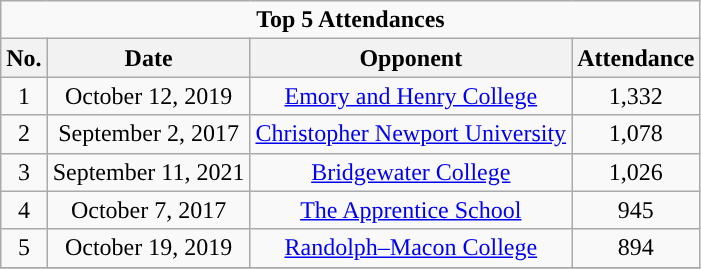<table class="wikitable sortable" style="text-align:center">
<tr>
<td colspan="4"><strong>Top 5 Attendances</strong></td>
</tr>
<tr>
<th>No.</th>
<th>Date</th>
<th>Opponent</th>
<th>Attendance</th>
</tr>
<tr>
<td>1</td>
<td>October 12, 2019</td>
<td><a href='#'>Emory and Henry College</a></td>
<td>1,332</td>
</tr>
<tr>
<td>2</td>
<td>September 2, 2017</td>
<td><a href='#'>Christopher Newport University</a></td>
<td>1,078</td>
</tr>
<tr>
<td>3</td>
<td>September 11, 2021</td>
<td><a href='#'>Bridgewater College</a></td>
<td>1,026</td>
</tr>
<tr>
<td>4</td>
<td>October 7, 2017</td>
<td><a href='#'>The Apprentice School</a></td>
<td>945</td>
</tr>
<tr>
<td>5</td>
<td>October 19, 2019</td>
<td><a href='#'>Randolph–Macon College</a></td>
<td>894</td>
</tr>
<tr>
</tr>
</table>
